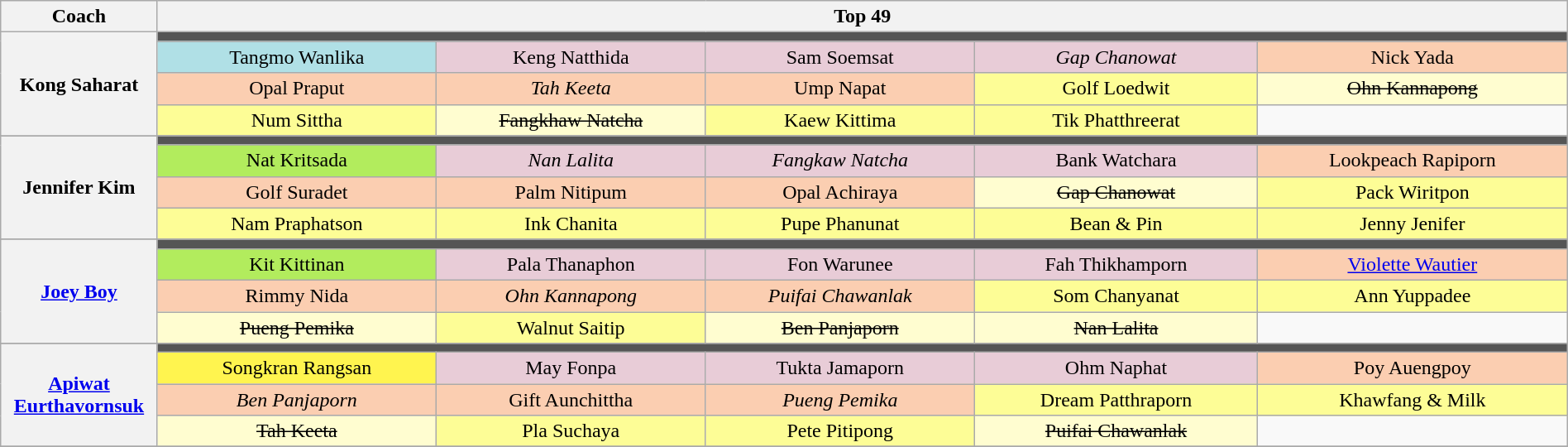<table class="wikitable" style="text-align:center; width:100%;">
<tr>
<th width="10%">Coach</th>
<th width="90%" colspan="5">Top 49</th>
</tr>
<tr>
<th rowspan="4">Kong Saharat</th>
<td colspan="5" style="background:#555555;"></td>
</tr>
<tr>
<td style="background:#B0E0E6;">Tangmo Wanlika</td>
<td style="background:#E8CCD7;">Keng Natthida</td>
<td style="background:#E8CCD7;">Sam Soemsat</td>
<td style="background:#E8CCD7;"><em>Gap Chanowat</em></td>
<td style="background:#FBCEB1;">Nick Yada</td>
</tr>
<tr>
<td style="background:#FBCEB1;">Opal Praput</td>
<td style="background:#FBCEB1;"><em>Tah Keeta</em></td>
<td style="background:#FBCEB1;">Ump Napat</td>
<td style="background:#FDFD96;">Golf Loedwit</td>
<td style="background:#FFFDD0;"><s>Ohn Kannapong</s></td>
</tr>
<tr>
<td style="background:#FDFD96;">Num Sittha</td>
<td style="background:#FFFDD0;"><s>Fangkhaw Natcha</s></td>
<td style="background:#FDFD96;">Kaew Kittima</td>
<td style="background:#FDFD96;">Tik Phatthreerat</td>
<td></td>
</tr>
<tr>
</tr>
<tr>
<th rowspan="4">Jennifer Kim</th>
<td colspan="5" style="background:#555555;"></td>
</tr>
<tr>
<td style="background:#B2EC5D;">Nat Kritsada</td>
<td style="background:#E8CCD7;"><em>Nan Lalita</em></td>
<td style="background:#E8CCD7;"><em>Fangkaw Natcha</em></td>
<td style="background:#E8CCD7;">Bank Watchara</td>
<td style="background:#FBCEB1;">Lookpeach Rapiporn</td>
</tr>
<tr>
<td style="background:#FBCEB1;">Golf Suradet</td>
<td style="background:#FBCEB1;">Palm Nitipum</td>
<td style="background:#FBCEB1;">Opal Achiraya</td>
<td style="background:#FFFDD0;"><s>Gap Chanowat</s></td>
<td style="background:#FDFD96;">Pack Wiritpon</td>
</tr>
<tr>
<td style="background:#FDFD96;">Nam Praphatson</td>
<td style="background:#FDFD96;">Ink Chanita</td>
<td style="background:#FDFD96;">Pupe Phanunat</td>
<td style="background:#FDFD96;">Bean & Pin</td>
<td style="background:#FDFD96;">Jenny Jenifer</td>
</tr>
<tr>
</tr>
<tr>
<th rowspan="4"><a href='#'>Joey Boy</a></th>
<td colspan="5" style="background:#555555;"></td>
</tr>
<tr>
<td style="background:#B2EC5D;">Kit Kittinan</td>
<td style="background:#E8CCD7;">Pala Thanaphon</td>
<td style="background:#E8CCD7;">Fon Warunee</td>
<td style="background:#E8CCD7;">Fah Thikhamporn</td>
<td style="background:#FBCEB1;"><a href='#'>Violette Wautier</a></td>
</tr>
<tr>
<td style="background:#FBCEB1;">Rimmy Nida</td>
<td style="background:#FBCEB1;"><em>Ohn Kannapong</em></td>
<td style="background:#FBCEB1;"><em>Puifai Chawanlak</em></td>
<td style="background:#FDFD96;">Som Chanyanat</td>
<td style="background:#FDFD96;">Ann Yuppadee</td>
</tr>
<tr>
<td style="background:#FFFDD0;"><s>Pueng Pemika</s></td>
<td style="background:#FDFD96;">Walnut Saitip</td>
<td style="background:#FFFDD0;"><s>Ben Panjaporn</s></td>
<td style="background:#FFFDD0;"><s>Nan Lalita</s></td>
<td></td>
</tr>
<tr>
</tr>
<tr>
<th rowspan="4"><a href='#'>Apiwat Eurthavornsuk</a></th>
<td colspan="5" style="background:#555555;"></td>
</tr>
<tr>
<td style="background:#FFF44F;">Songkran Rangsan</td>
<td style="background:#E8CCD7;">May Fonpa</td>
<td style="background:#E8CCD7;">Tukta Jamaporn</td>
<td style="background:#E8CCD7;">Ohm Naphat</td>
<td style="background:#FBCEB1;">Poy Auengpoy</td>
</tr>
<tr>
<td style="background:#FBCEB1;"><em>Ben Panjaporn</em></td>
<td style="background:#FBCEB1;">Gift Aunchittha</td>
<td style="background:#FBCEB1;"><em>Pueng Pemika</em></td>
<td style="background:#FDFD96;">Dream Patthraporn</td>
<td style="background:#FDFD96;">Khawfang & Milk</td>
</tr>
<tr>
<td style="background:#FFFDD0;"><s>Tah Keeta</s></td>
<td style="background:#FDFD96;">Pla Suchaya</td>
<td style="background:#FDFD96;">Pete Pitipong</td>
<td style="background:#FFFDD0;"><s>Puifai Chawanlak</s></td>
<td></td>
</tr>
<tr>
</tr>
</table>
